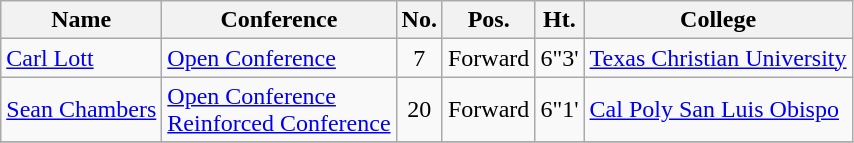<table class="wikitable" border="1">
<tr>
<th>Name</th>
<th>Conference</th>
<th>No.</th>
<th>Pos.</th>
<th>Ht.</th>
<th>College</th>
</tr>
<tr>
<td><a href='#'>Carl Lott</a></td>
<td><a href='#'>Open Conference</a></td>
<td align="center">7</td>
<td align="center">Forward</td>
<td align="center">6"3'</td>
<td><a href='#'>Texas Christian University</a></td>
</tr>
<tr>
<td><a href='#'>Sean Chambers</a></td>
<td><a href='#'>Open Conference</a><br><a href='#'>Reinforced Conference</a></td>
<td align="center">20</td>
<td align="center">Forward</td>
<td align="center">6"1'</td>
<td><a href='#'>Cal Poly San Luis Obispo</a></td>
</tr>
<tr>
</tr>
</table>
